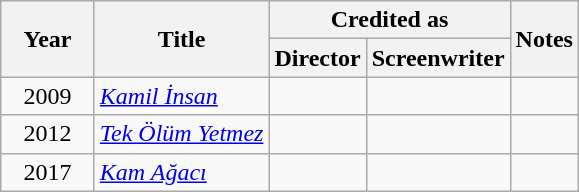<table class="wikitable sortable">
<tr>
<th rowspan=2 width="55">Year</th>
<th rowspan=2>Title</th>
<th colspan=2>Credited as</th>
<th rowspan=2>Notes</th>
</tr>
<tr>
<th width=55>Director</th>
<th width=55>Screenwriter</th>
</tr>
<tr>
<td align="center">2009</td>
<td align="left"><em><a href='#'>Kamil İnsan</a></em></td>
<td></td>
<td></td>
<td></td>
</tr>
<tr>
<td align="center">2012</td>
<td align="left"><em><a href='#'>Tek Ölüm Yetmez</a></em></td>
<td></td>
<td></td>
<td></td>
</tr>
<tr>
<td align="center">2017</td>
<td align="left"><em><a href='#'>Kam Ağacı</a></em></td>
<td></td>
<td></td>
<td></td>
</tr>
</table>
